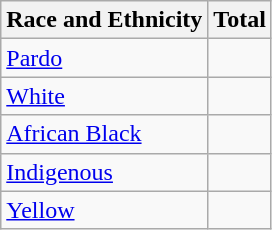<table class="wikitable sortable collapsible" ; text-align:right; font-size:80%;">
<tr>
<th>Race and Ethnicity</th>
<th colspan="2" data-sort-type="number">Total</th>
</tr>
<tr>
<td><a href='#'>Pardo</a></td>
<td align=right></td>
</tr>
<tr>
<td><a href='#'>White</a></td>
<td align=right></td>
</tr>
<tr>
<td><a href='#'>African Black</a></td>
<td align=right></td>
</tr>
<tr>
<td><a href='#'>Indigenous</a></td>
<td align=right></td>
</tr>
<tr>
<td><a href='#'>Yellow</a></td>
<td align=right></td>
</tr>
</table>
